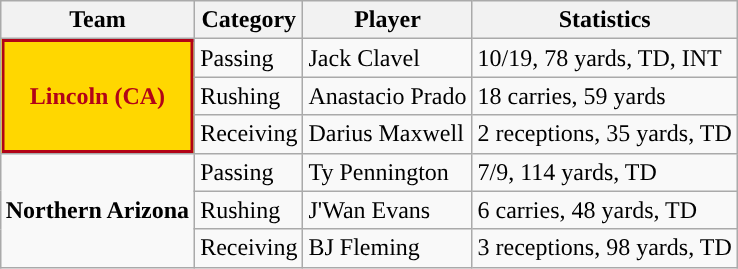<table class="wikitable" style="float: right;">
<tr>
<th>Team</th>
<th>Category</th>
<th>Player</th>
<th>Statistics</th>
</tr>
<tr>
<td rowspan=3 style="background-color:gold;color:#B20317;box-shadow: inset 2px 2px 0 #B20317, inset -2px -2px 0 #B20317; text-align:center;"><strong>Lincoln (CA)</strong></td>
<td>Passing</td>
<td>Jack Clavel</td>
<td>10/19, 78 yards, TD, INT</td>
</tr>
<tr>
<td>Rushing</td>
<td>Anastacio Prado</td>
<td>18 carries, 59 yards</td>
</tr>
<tr>
<td>Receiving</td>
<td>Darius Maxwell</td>
<td>2 receptions, 35 yards, TD</td>
</tr>
<tr>
<td rowspan=3><strong>Northern Arizona</strong></td>
<td>Passing</td>
<td>Ty Pennington</td>
<td>7/9, 114 yards, TD</td>
</tr>
<tr>
<td>Rushing</td>
<td>J'Wan Evans</td>
<td>6 carries, 48 yards, TD</td>
</tr>
<tr>
<td>Receiving</td>
<td>BJ Fleming</td>
<td>3 receptions, 98 yards, TD</td>
</tr>
</table>
